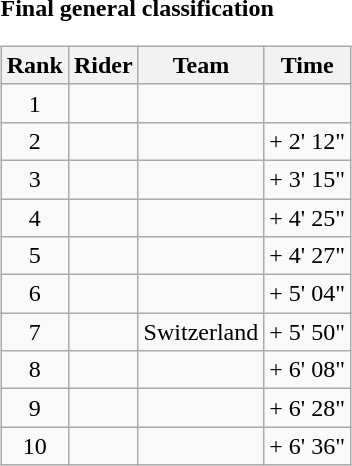<table>
<tr>
<td><strong>Final general classification</strong><br><table class="wikitable">
<tr>
<th scope="col">Rank</th>
<th scope="col">Rider</th>
<th scope="col">Team</th>
<th scope="col">Time</th>
</tr>
<tr>
<td style="text-align:center;">1</td>
<td></td>
<td></td>
<td style="text-align:right;"></td>
</tr>
<tr>
<td style="text-align:center;">2</td>
<td></td>
<td></td>
<td style="text-align:right;">+ 2' 12"</td>
</tr>
<tr>
<td style="text-align:center;">3</td>
<td></td>
<td></td>
<td style="text-align:right;">+ 3' 15"</td>
</tr>
<tr>
<td style="text-align:center;">4</td>
<td></td>
<td></td>
<td style="text-align:right;">+ 4' 25"</td>
</tr>
<tr>
<td style="text-align:center;">5</td>
<td></td>
<td></td>
<td style="text-align:right;">+ 4' 27"</td>
</tr>
<tr>
<td style="text-align:center;">6</td>
<td></td>
<td></td>
<td style="text-align:right;">+ 5' 04"</td>
</tr>
<tr>
<td style="text-align:center;">7</td>
<td></td>
<td>Switzerland</td>
<td style="text-align:right;">+ 5' 50"</td>
</tr>
<tr>
<td style="text-align:center;">8</td>
<td></td>
<td></td>
<td style="text-align:right;">+ 6' 08"</td>
</tr>
<tr>
<td style="text-align:center;">9</td>
<td></td>
<td></td>
<td style="text-align:right;">+ 6' 28"</td>
</tr>
<tr>
<td style="text-align:center;">10</td>
<td></td>
<td></td>
<td style="text-align:right;">+ 6' 36"</td>
</tr>
</table>
</td>
</tr>
</table>
